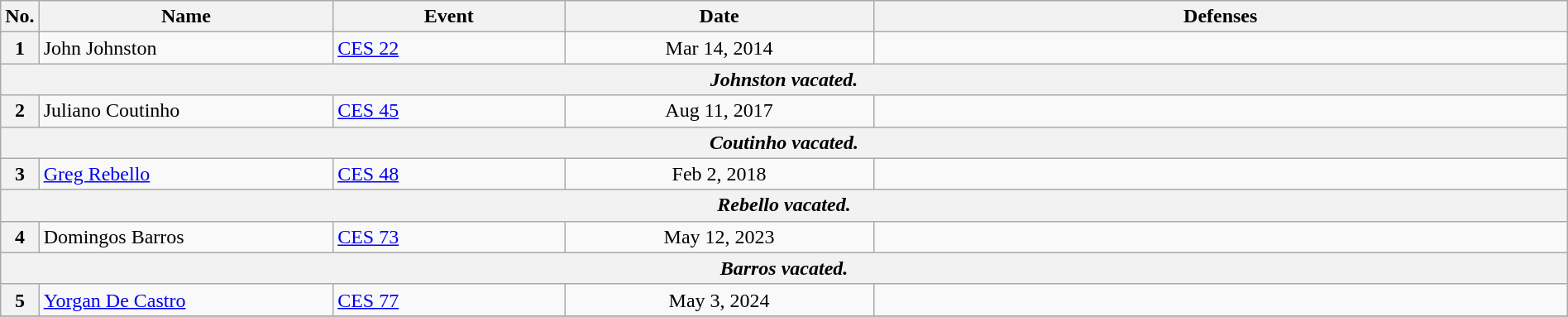<table class="wikitable" width=100%>
<tr>
<th width=1%>No.</th>
<th width=19%>Name</th>
<th width=15%>Event</th>
<th width=20%>Date</th>
<th width=45%>Defenses</th>
</tr>
<tr>
<th>1</th>
<td> John Johnston<br></td>
<td><a href='#'>CES 22</a><br></td>
<td align=center>Mar 14, 2014</td>
<td></td>
</tr>
<tr>
<th colspan=6 align=center><em>Johnston vacated.</em></th>
</tr>
<tr>
<th>2</th>
<td> Juliano Coutinho <br></td>
<td><a href='#'>CES 45</a><br></td>
<td align=center>Aug 11, 2017</td>
<td></td>
</tr>
<tr>
<th colspan=6 align=center><em>Coutinho vacated.</em></th>
</tr>
<tr>
<th>3</th>
<td> <a href='#'>Greg Rebello</a><br></td>
<td><a href='#'>CES 48</a><br></td>
<td align=center>Feb 2, 2018</td>
<td><br></td>
</tr>
<tr>
<th colspan=6 align=center><em>Rebello vacated.</em></th>
</tr>
<tr>
<th>4</th>
<td> Domingos Barros <br></td>
<td><a href='#'>CES 73</a><br></td>
<td align=center>May 12, 2023</td>
<td></td>
</tr>
<tr>
<th colspan=6 align=center><em>Barros vacated.</em></th>
</tr>
<tr>
<th>5</th>
<td> <a href='#'>Yorgan De Castro</a> <br></td>
<td><a href='#'>CES 77</a><br></td>
<td align=center>May 3, 2024</td>
<td></td>
</tr>
<tr>
</tr>
</table>
